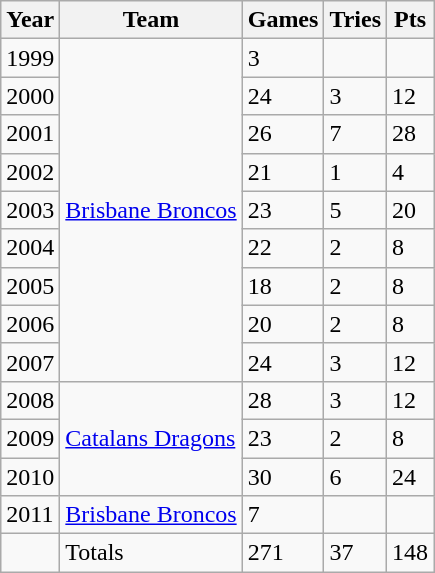<table class="wikitable">
<tr>
<th>Year</th>
<th>Team</th>
<th>Games</th>
<th>Tries</th>
<th>Pts</th>
</tr>
<tr>
<td>1999</td>
<td rowspan="9"> <a href='#'>Brisbane Broncos</a></td>
<td>3</td>
<td></td>
<td></td>
</tr>
<tr>
<td>2000</td>
<td>24</td>
<td>3</td>
<td>12</td>
</tr>
<tr>
<td>2001</td>
<td>26</td>
<td>7</td>
<td>28</td>
</tr>
<tr>
<td>2002</td>
<td>21</td>
<td>1</td>
<td>4</td>
</tr>
<tr>
<td>2003</td>
<td>23</td>
<td>5</td>
<td>20</td>
</tr>
<tr>
<td>2004</td>
<td>22</td>
<td>2</td>
<td>8</td>
</tr>
<tr>
<td>2005</td>
<td>18</td>
<td>2</td>
<td>8</td>
</tr>
<tr>
<td>2006</td>
<td>20</td>
<td>2</td>
<td>8</td>
</tr>
<tr>
<td>2007</td>
<td>24</td>
<td>3</td>
<td>12</td>
</tr>
<tr>
<td>2008</td>
<td rowspan="3"> <a href='#'>Catalans Dragons</a></td>
<td>28</td>
<td>3</td>
<td>12</td>
</tr>
<tr>
<td>2009</td>
<td>23</td>
<td>2</td>
<td>8</td>
</tr>
<tr>
<td>2010</td>
<td>30</td>
<td>6</td>
<td>24</td>
</tr>
<tr>
<td>2011</td>
<td> <a href='#'>Brisbane Broncos</a></td>
<td>7</td>
<td></td>
<td></td>
</tr>
<tr>
<td></td>
<td>Totals</td>
<td>271</td>
<td>37</td>
<td>148</td>
</tr>
</table>
